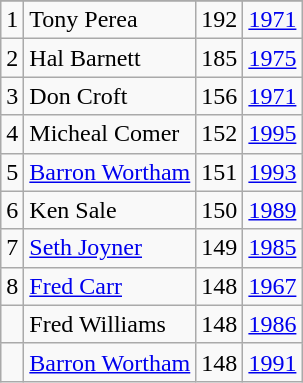<table class="wikitable">
<tr>
</tr>
<tr>
<td>1</td>
<td>Tony Perea</td>
<td>192</td>
<td><a href='#'>1971</a></td>
</tr>
<tr>
<td>2</td>
<td>Hal Barnett</td>
<td>185</td>
<td><a href='#'>1975</a></td>
</tr>
<tr>
<td>3</td>
<td>Don Croft</td>
<td>156</td>
<td><a href='#'>1971</a></td>
</tr>
<tr>
<td>4</td>
<td>Micheal Comer</td>
<td>152</td>
<td><a href='#'>1995</a></td>
</tr>
<tr>
<td>5</td>
<td><a href='#'>Barron Wortham</a></td>
<td>151</td>
<td><a href='#'>1993</a></td>
</tr>
<tr>
<td>6</td>
<td>Ken Sale</td>
<td>150</td>
<td><a href='#'>1989</a></td>
</tr>
<tr>
<td>7</td>
<td><a href='#'>Seth Joyner</a></td>
<td>149</td>
<td><a href='#'>1985</a></td>
</tr>
<tr>
<td>8</td>
<td><a href='#'>Fred Carr</a></td>
<td>148</td>
<td><a href='#'>1967</a></td>
</tr>
<tr>
<td></td>
<td>Fred Williams</td>
<td>148</td>
<td><a href='#'>1986</a></td>
</tr>
<tr>
<td></td>
<td><a href='#'>Barron Wortham</a></td>
<td>148</td>
<td><a href='#'>1991</a></td>
</tr>
</table>
